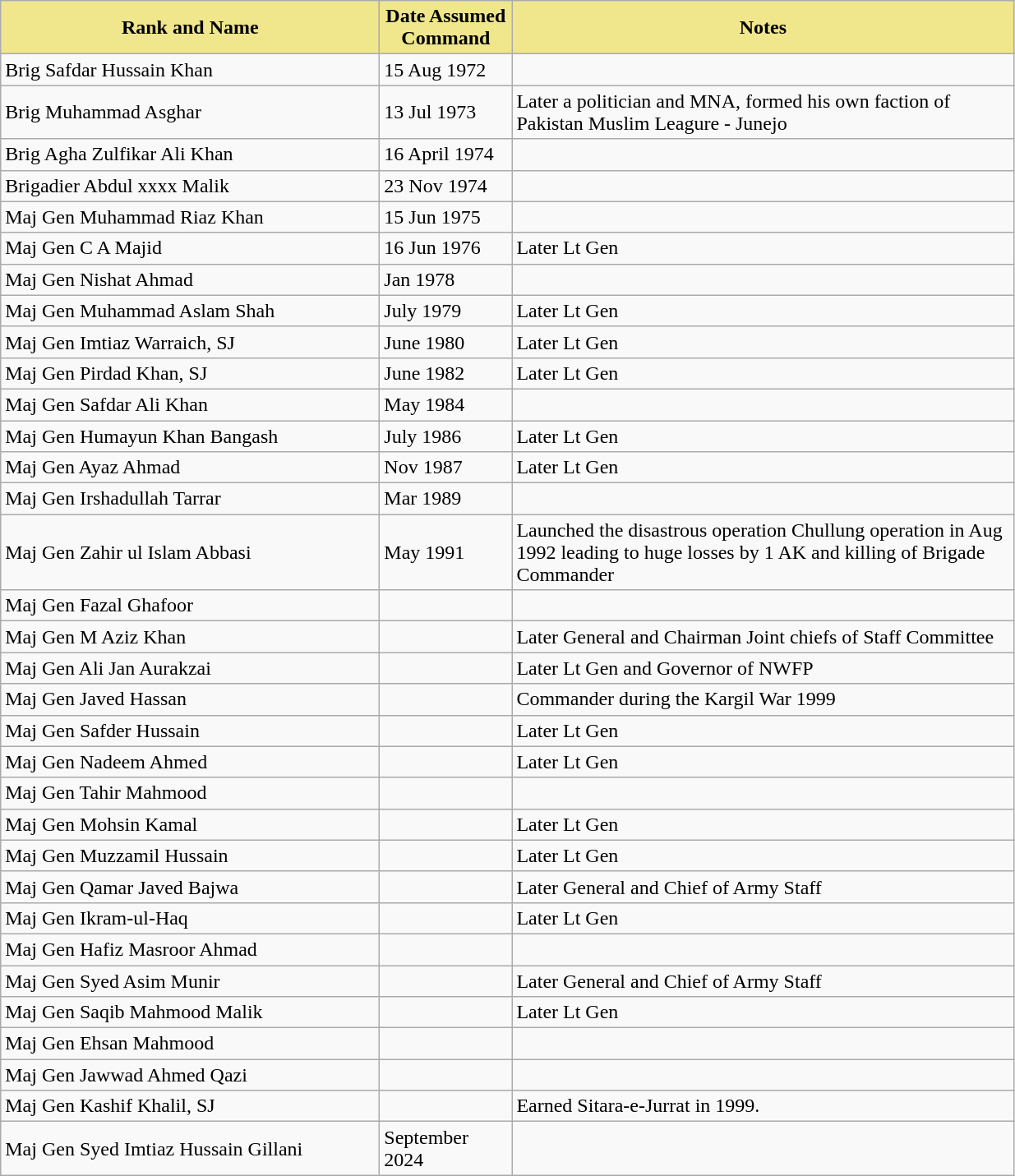<table class="wikitable">
<tr>
<th style="background:#F0E68C; text-align:center" width="300">Rank and Name</th>
<th style="background:#F0E68C; text-align:center" width="100">Date Assumed Command</th>
<th style="background:#F0E68C; text-align:center" width="400">Notes</th>
</tr>
<tr>
<td>Brig Safdar Hussain Khan</td>
<td>15 Aug 1972</td>
<td></td>
</tr>
<tr>
<td>Brig Muhammad Asghar</td>
<td>13 Jul 1973</td>
<td>Later a politician and MNA, formed his own faction of Pakistan Muslim Leagure - Junejo</td>
</tr>
<tr>
<td>Brig Agha Zulfikar Ali Khan</td>
<td>16 April 1974</td>
<td></td>
</tr>
<tr>
<td>Brigadier Abdul xxxx Malik</td>
<td>23 Nov 1974</td>
<td></td>
</tr>
<tr>
<td>Maj Gen Muhammad Riaz Khan</td>
<td>15 Jun 1975</td>
<td></td>
</tr>
<tr>
<td>Maj Gen C A Majid</td>
<td>16 Jun 1976</td>
<td>Later Lt Gen</td>
</tr>
<tr>
<td>Maj Gen Nishat Ahmad</td>
<td>Jan 1978</td>
<td></td>
</tr>
<tr>
<td>Maj Gen Muhammad Aslam Shah</td>
<td>July 1979</td>
<td>Later Lt Gen</td>
</tr>
<tr>
<td>Maj Gen Imtiaz Warraich, SJ</td>
<td>June 1980</td>
<td>Later Lt Gen</td>
</tr>
<tr>
<td>Maj Gen Pirdad Khan, SJ</td>
<td>June 1982</td>
<td>Later Lt Gen</td>
</tr>
<tr>
<td>Maj Gen Safdar Ali Khan</td>
<td>May 1984</td>
<td></td>
</tr>
<tr>
<td>Maj Gen Humayun Khan Bangash</td>
<td>July 1986</td>
<td>Later Lt Gen</td>
</tr>
<tr>
<td>Maj Gen Ayaz Ahmad</td>
<td>Nov 1987</td>
<td>Later Lt Gen</td>
</tr>
<tr>
<td>Maj Gen Irshadullah Tarrar</td>
<td>Mar 1989</td>
<td></td>
</tr>
<tr>
<td>Maj Gen Zahir ul Islam Abbasi</td>
<td>May 1991</td>
<td>Launched the disastrous operation Chullung operation in Aug 1992 leading to huge losses by 1 AK and killing of Brigade Commander</td>
</tr>
<tr>
<td>Maj Gen Fazal Ghafoor</td>
<td></td>
<td></td>
</tr>
<tr>
<td>Maj Gen M Aziz Khan</td>
<td></td>
<td>Later General and Chairman Joint chiefs of Staff Committee</td>
</tr>
<tr>
<td>Maj Gen Ali Jan Aurakzai</td>
<td></td>
<td>Later Lt Gen and Governor of NWFP</td>
</tr>
<tr>
<td>Maj Gen Javed Hassan</td>
<td></td>
<td>Commander during the Kargil War 1999</td>
</tr>
<tr>
<td>Maj Gen Safder Hussain</td>
<td></td>
<td>Later Lt Gen</td>
</tr>
<tr>
<td>Maj Gen Nadeem Ahmed</td>
<td></td>
<td>Later Lt Gen</td>
</tr>
<tr>
<td>Maj Gen Tahir Mahmood</td>
<td></td>
<td></td>
</tr>
<tr>
<td>Maj Gen Mohsin Kamal</td>
<td></td>
<td>Later Lt Gen</td>
</tr>
<tr>
<td>Maj Gen Muzzamil Hussain</td>
<td></td>
<td>Later Lt Gen</td>
</tr>
<tr>
<td>Maj Gen Qamar Javed Bajwa</td>
<td></td>
<td>Later General and Chief of Army Staff</td>
</tr>
<tr>
<td>Maj Gen Ikram-ul-Haq</td>
<td></td>
<td>Later Lt Gen</td>
</tr>
<tr>
<td>Maj Gen Hafiz Masroor Ahmad</td>
<td></td>
<td></td>
</tr>
<tr>
<td>Maj Gen Syed Asim Munir</td>
<td></td>
<td>Later General and Chief of Army Staff</td>
</tr>
<tr>
<td>Maj Gen Saqib Mahmood Malik</td>
<td></td>
<td>Later Lt Gen</td>
</tr>
<tr>
<td>Maj Gen Ehsan Mahmood</td>
<td></td>
<td></td>
</tr>
<tr>
<td>Maj Gen Jawwad Ahmed Qazi</td>
<td></td>
<td></td>
</tr>
<tr>
<td>Maj Gen Kashif Khalil, SJ</td>
<td></td>
<td>Earned Sitara-e-Jurrat in 1999.</td>
</tr>
<tr>
<td>Maj Gen Syed Imtiaz Hussain Gillani</td>
<td>September 2024</td>
<td></td>
</tr>
</table>
